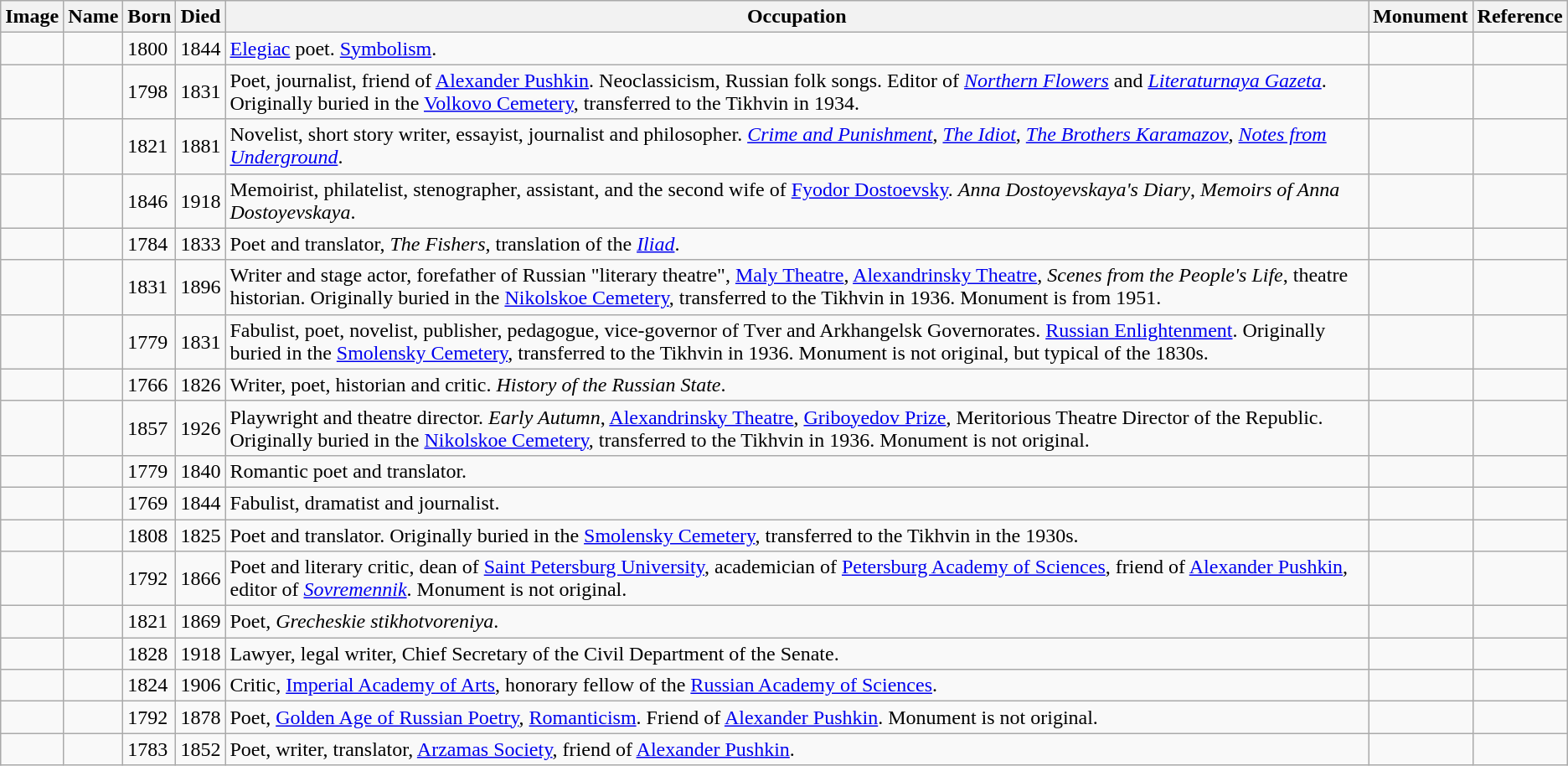<table class="wikitable sortable">
<tr>
<th scope=col class=unsortable>Image</th>
<th scope=col>Name</th>
<th scope=col>Born</th>
<th scope=col>Died</th>
<th scope=col class=unsortable>Occupation</th>
<th scope=col class=unsortable>Monument</th>
<th scope=col class=unsortable>Reference</th>
</tr>
<tr>
<td></td>
<td></td>
<td>1800</td>
<td>1844</td>
<td><a href='#'>Elegiac</a> poet. <a href='#'>Symbolism</a>.</td>
<td></td>
<td></td>
</tr>
<tr>
<td></td>
<td></td>
<td>1798</td>
<td>1831</td>
<td>Poet, journalist, friend of <a href='#'>Alexander Pushkin</a>. Neoclassicism, Russian folk songs. Editor of <em><a href='#'>Northern Flowers</a></em> and <em><a href='#'>Literaturnaya Gazeta</a></em>. Originally buried in the <a href='#'>Volkovo Cemetery</a>, transferred to the Tikhvin in 1934.</td>
<td></td>
<td></td>
</tr>
<tr>
<td></td>
<td></td>
<td>1821</td>
<td>1881</td>
<td>Novelist, short story writer, essayist, journalist and philosopher. <em><a href='#'>Crime and Punishment</a></em>, <em><a href='#'>The Idiot</a></em>, <em><a href='#'>The Brothers Karamazov</a></em>, <em><a href='#'>Notes from Underground</a></em>.</td>
<td></td>
<td></td>
</tr>
<tr>
<td></td>
<td></td>
<td>1846</td>
<td>1918</td>
<td>Memoirist, philatelist, stenographer, assistant, and the second wife of <a href='#'>Fyodor Dostoevsky</a>. <em>Anna Dostoyevskaya's Diary</em>, <em>Memoirs of Anna Dostoyevskaya</em>.</td>
<td></td>
<td></td>
</tr>
<tr>
<td></td>
<td></td>
<td>1784</td>
<td>1833</td>
<td>Poet and translator, <em>The Fishers</em>, translation of the <em><a href='#'>Iliad</a></em>.</td>
<td></td>
<td></td>
</tr>
<tr>
<td></td>
<td></td>
<td>1831</td>
<td>1896</td>
<td>Writer and stage actor, forefather of Russian "literary theatre", <a href='#'>Maly Theatre</a>, <a href='#'>Alexandrinsky Theatre</a>, <em>Scenes from the People's Life</em>, theatre historian. Originally buried in the <a href='#'>Nikolskoe Cemetery</a>, transferred to the Tikhvin in 1936. Monument is from 1951.</td>
<td></td>
<td></td>
</tr>
<tr>
<td></td>
<td></td>
<td>1779</td>
<td>1831</td>
<td>Fabulist, poet, novelist, publisher, pedagogue, vice-governor of Tver and Arkhangelsk Governorates. <a href='#'>Russian Enlightenment</a>. Originally buried in the <a href='#'>Smolensky Cemetery</a>, transferred to the Tikhvin in 1936. Monument is not original, but typical of the 1830s.</td>
<td></td>
<td></td>
</tr>
<tr>
<td></td>
<td></td>
<td>1766</td>
<td>1826</td>
<td>Writer, poet, historian and critic. <em>History of the Russian State</em>.</td>
<td></td>
<td></td>
</tr>
<tr>
<td></td>
<td></td>
<td>1857</td>
<td>1926</td>
<td>Playwright and theatre director. <em>Early Autumn</em>, <a href='#'>Alexandrinsky Theatre</a>, <a href='#'>Griboyedov Prize</a>, Meritorious Theatre Director of the Republic. Originally buried in the <a href='#'>Nikolskoe Cemetery</a>, transferred to the Tikhvin in 1936. Monument is not original.</td>
<td></td>
<td></td>
</tr>
<tr>
<td></td>
<td></td>
<td>1779</td>
<td>1840</td>
<td>Romantic poet and translator.</td>
<td></td>
<td></td>
</tr>
<tr>
<td></td>
<td></td>
<td>1769</td>
<td>1844</td>
<td>Fabulist, dramatist and journalist.</td>
<td></td>
<td></td>
</tr>
<tr>
<td></td>
<td></td>
<td>1808</td>
<td>1825</td>
<td>Poet and translator. Originally buried in the <a href='#'>Smolensky Cemetery</a>, transferred to the Tikhvin in the 1930s.</td>
<td></td>
<td></td>
</tr>
<tr>
<td></td>
<td></td>
<td>1792</td>
<td>1866</td>
<td>Poet and literary critic, dean of <a href='#'>Saint Petersburg University</a>, academician of <a href='#'>Petersburg Academy of Sciences</a>, friend of <a href='#'>Alexander Pushkin</a>, editor of <em><a href='#'>Sovremennik</a></em>. Monument is not original.</td>
<td></td>
<td></td>
</tr>
<tr>
<td></td>
<td></td>
<td>1821</td>
<td>1869</td>
<td>Poet, <em>Grecheskie stikhotvoreniya</em>.</td>
<td></td>
<td></td>
</tr>
<tr>
<td></td>
<td></td>
<td>1828</td>
<td>1918</td>
<td>Lawyer, legal writer, Chief Secretary of the Civil Department of the Senate.</td>
<td></td>
<td></td>
</tr>
<tr>
<td></td>
<td></td>
<td>1824</td>
<td>1906</td>
<td>Critic, <a href='#'>Imperial Academy of Arts</a>, honorary fellow of the <a href='#'>Russian Academy of Sciences</a>.</td>
<td></td>
<td></td>
</tr>
<tr>
<td></td>
<td></td>
<td>1792</td>
<td>1878</td>
<td>Poet, <a href='#'>Golden Age of Russian Poetry</a>, <a href='#'>Romanticism</a>. Friend of <a href='#'>Alexander Pushkin</a>. Monument is not original.</td>
<td></td>
<td></td>
</tr>
<tr>
<td></td>
<td></td>
<td>1783</td>
<td>1852</td>
<td>Poet, writer, translator, <a href='#'>Arzamas Society</a>, friend of <a href='#'>Alexander Pushkin</a>.</td>
<td></td>
<td></td>
</tr>
</table>
